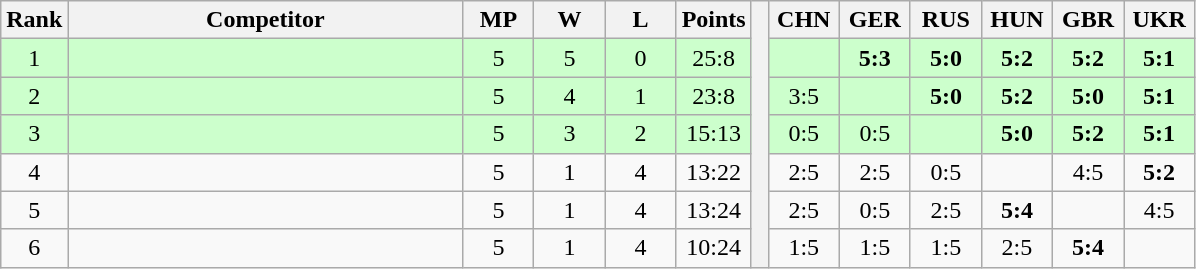<table class="wikitable" style="text-align:center">
<tr>
<th>Rank</th>
<th style="width:16em">Competitor</th>
<th style="width:2.5em">MP</th>
<th style="width:2.5em">W</th>
<th style="width:2.5em">L</th>
<th>Points</th>
<th rowspan="7"> </th>
<th style="width:2.5em">CHN</th>
<th style="width:2.5em">GER</th>
<th style="width:2.5em">RUS</th>
<th style="width:2.5em">HUN</th>
<th style="width:2.5em">GBR</th>
<th style="width:2.5em">UKR</th>
</tr>
<tr style="background:#cfc;">
<td>1</td>
<td style="text-align:left"></td>
<td>5</td>
<td>5</td>
<td>0</td>
<td>25:8</td>
<td></td>
<td><strong>5:3</strong></td>
<td><strong>5:0</strong></td>
<td><strong>5:2</strong></td>
<td><strong>5:2</strong></td>
<td><strong>5:1</strong></td>
</tr>
<tr style="background:#cfc;">
<td>2</td>
<td style="text-align:left"></td>
<td>5</td>
<td>4</td>
<td>1</td>
<td>23:8</td>
<td>3:5</td>
<td></td>
<td><strong>5:0</strong></td>
<td><strong>5:2</strong></td>
<td><strong>5:0</strong></td>
<td><strong>5:1</strong></td>
</tr>
<tr style="background:#cfc;">
<td>3</td>
<td style="text-align:left"></td>
<td>5</td>
<td>3</td>
<td>2</td>
<td>15:13</td>
<td>0:5</td>
<td>0:5</td>
<td></td>
<td><strong>5:0</strong></td>
<td><strong>5:2</strong></td>
<td><strong>5:1</strong></td>
</tr>
<tr>
<td>4</td>
<td style="text-align:left"></td>
<td>5</td>
<td>1</td>
<td>4</td>
<td>13:22</td>
<td>2:5</td>
<td>2:5</td>
<td>0:5</td>
<td></td>
<td>4:5</td>
<td><strong>5:2</strong></td>
</tr>
<tr>
<td>5</td>
<td style="text-align:left"></td>
<td>5</td>
<td>1</td>
<td>4</td>
<td>13:24</td>
<td>2:5</td>
<td>0:5</td>
<td>2:5</td>
<td><strong>5:4</strong></td>
<td></td>
<td>4:5</td>
</tr>
<tr>
<td>6</td>
<td style="text-align:left"></td>
<td>5</td>
<td>1</td>
<td>4</td>
<td>10:24</td>
<td>1:5</td>
<td>1:5</td>
<td>1:5</td>
<td>2:5</td>
<td><strong>5:4</strong></td>
<td></td>
</tr>
</table>
